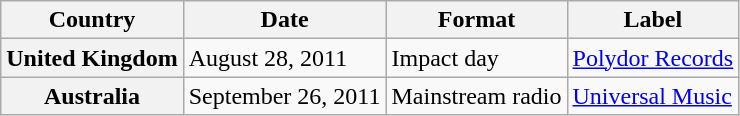<table class="wikitable plainrowheaders" border="1">
<tr>
<th scope="col">Country</th>
<th scope="col">Date</th>
<th scope="col">Format</th>
<th scope="col">Label</th>
</tr>
<tr>
<th scope="row">United Kingdom</th>
<td>August 28, 2011</td>
<td>Impact day</td>
<td><a href='#'>Polydor Records</a></td>
</tr>
<tr>
<th scope="row">Australia</th>
<td>September 26, 2011</td>
<td>Mainstream radio</td>
<td><a href='#'>Universal Music</a></td>
</tr>
</table>
